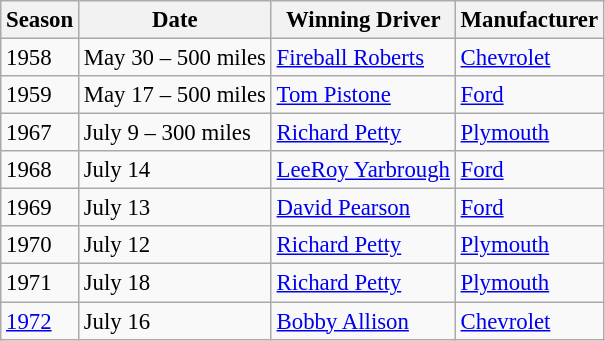<table class="wikitable" style="font-size: 95%;">
<tr>
<th>Season</th>
<th>Date</th>
<th>Winning Driver</th>
<th>Manufacturer</th>
</tr>
<tr>
<td>1958</td>
<td>May 30 – 500 miles</td>
<td><a href='#'>Fireball Roberts</a></td>
<td><a href='#'>Chevrolet</a></td>
</tr>
<tr>
<td>1959</td>
<td>May 17 – 500 miles</td>
<td><a href='#'>Tom Pistone</a></td>
<td><a href='#'>Ford</a></td>
</tr>
<tr>
<td>1967</td>
<td>July 9 – 300 miles</td>
<td><a href='#'>Richard Petty</a></td>
<td><a href='#'>Plymouth</a></td>
</tr>
<tr>
<td>1968</td>
<td>July 14</td>
<td><a href='#'>LeeRoy Yarbrough</a></td>
<td><a href='#'>Ford</a></td>
</tr>
<tr>
<td>1969</td>
<td>July 13</td>
<td><a href='#'>David Pearson</a></td>
<td><a href='#'>Ford</a></td>
</tr>
<tr>
<td>1970</td>
<td>July 12</td>
<td><a href='#'>Richard Petty</a></td>
<td><a href='#'>Plymouth</a></td>
</tr>
<tr>
<td>1971</td>
<td>July 18</td>
<td><a href='#'>Richard Petty</a></td>
<td><a href='#'>Plymouth</a></td>
</tr>
<tr>
<td><a href='#'>1972</a></td>
<td>July 16</td>
<td><a href='#'>Bobby Allison</a></td>
<td><a href='#'>Chevrolet</a></td>
</tr>
</table>
